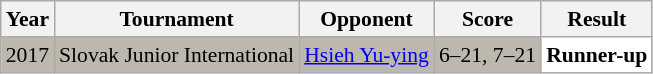<table class="sortable wikitable" style="font-size: 90%;">
<tr>
<th>Year</th>
<th>Tournament</th>
<th>Opponent</th>
<th>Score</th>
<th>Result</th>
</tr>
<tr style="background:#BDB8AD">
<td align="center">2017</td>
<td align="left">Slovak Junior International</td>
<td align="left"> <a href='#'>Hsieh Yu-ying</a></td>
<td align="left">6–21, 7–21</td>
<td style="text-align:left; background:white"> <strong>Runner-up</strong></td>
</tr>
</table>
